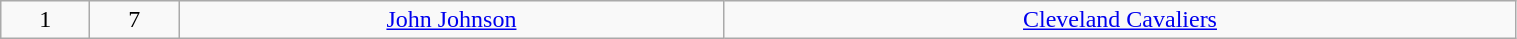<table class="wikitable" style="width:80%;">
<tr style="text-align:center;" bgcolor="">
<td>1</td>
<td>7</td>
<td><a href='#'>John Johnson</a></td>
<td><a href='#'>Cleveland Cavaliers</a></td>
</tr>
</table>
